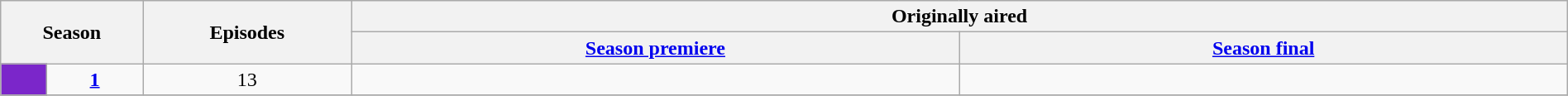<table class="wikitable plainrowheaders" style="text-align:center; width:100%;">
<tr>
<th colspan="2" rowspan="2" width=3%>Season</th>
<th rowspan="2" width=5%>Episodes</th>
<th colspan="2">Originally aired</th>
</tr>
<tr>
<th width=15%><a href='#'>Season premiere</a></th>
<th width=15%><a href='#'>Season final</a></th>
</tr>
<tr>
<td style="background-color:#7B26CA; height:10px;"></td>
<td><strong><a href='#'>1</a></strong></td>
<td>13</td>
<td></td>
<td></td>
</tr>
<tr>
</tr>
</table>
